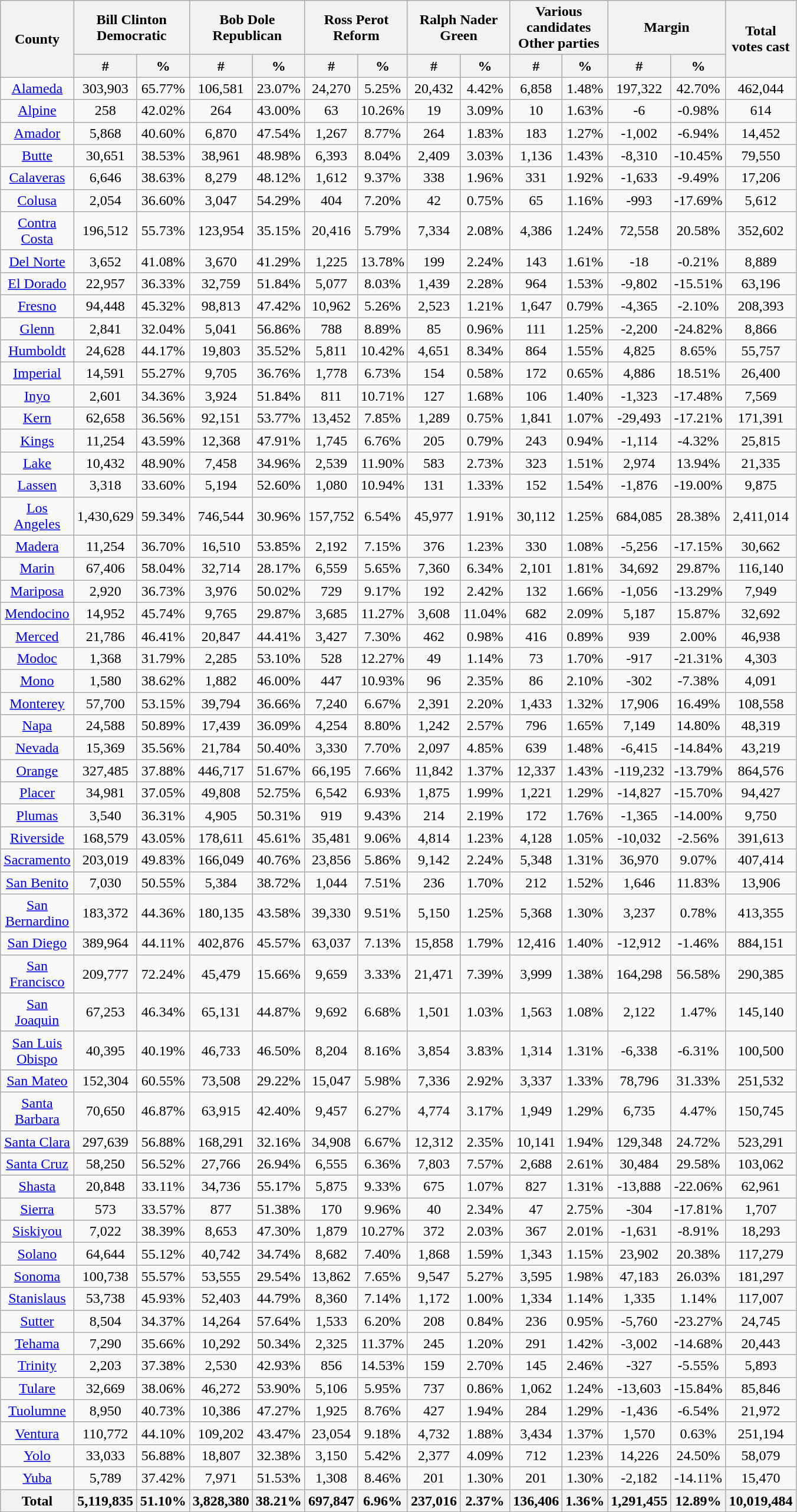<table width="60%"  class="wikitable sortable" style="text-align:center">
<tr>
<th style="text-align:center;" rowspan="2">County</th>
<th style="text-align:center;" colspan="2">Bill Clinton<br>Democratic</th>
<th style="text-align:center;" colspan="2">Bob Dole<br>Republican</th>
<th style="text-align:center;" colspan="2">Ross Perot<br>Reform</th>
<th style="text-align:center;" colspan="2">Ralph Nader<br>Green</th>
<th style="text-align:center;" colspan="2">Various candidates<br>Other parties</th>
<th style="text-align:center;" colspan="2">Margin</th>
<th style="text-align:center;" rowspan="2">Total votes cast</th>
</tr>
<tr>
<th style="text-align:center;" data-sort-type="number">#</th>
<th style="text-align:center;" data-sort-type="number">%</th>
<th style="text-align:center;" data-sort-type="number">#</th>
<th style="text-align:center;" data-sort-type="number">%</th>
<th style="text-align:center;" data-sort-type="number">#</th>
<th style="text-align:center;" data-sort-type="number">%</th>
<th style="text-align:center;" data-sort-type="number">#</th>
<th style="text-align:center;" data-sort-type="number">%</th>
<th style="text-align:center;" data-sort-type="number">#</th>
<th style="text-align:center;" data-sort-type="number">%</th>
<th style="text-align:center;" data-sort-type="number">#</th>
<th style="text-align:center;" data-sort-type="number">%</th>
</tr>
<tr style="text-align:center;">
<td><a href='#'>Alameda</a></td>
<td>303,903</td>
<td>65.77%</td>
<td>106,581</td>
<td>23.07%</td>
<td>24,270</td>
<td>5.25%</td>
<td>20,432</td>
<td>4.42%</td>
<td>6,858</td>
<td>1.48%</td>
<td>197,322</td>
<td>42.70%</td>
<td>462,044</td>
</tr>
<tr style="text-align:center;">
<td><a href='#'>Alpine</a></td>
<td>258</td>
<td>42.02%</td>
<td>264</td>
<td>43.00%</td>
<td>63</td>
<td>10.26%</td>
<td>19</td>
<td>3.09%</td>
<td>10</td>
<td>1.63%</td>
<td>-6</td>
<td>-0.98%</td>
<td>614</td>
</tr>
<tr style="text-align:center;">
<td><a href='#'>Amador</a></td>
<td>5,868</td>
<td>40.60%</td>
<td>6,870</td>
<td>47.54%</td>
<td>1,267</td>
<td>8.77%</td>
<td>264</td>
<td>1.83%</td>
<td>183</td>
<td>1.27%</td>
<td>-1,002</td>
<td>-6.94%</td>
<td>14,452</td>
</tr>
<tr style="text-align:center;">
<td><a href='#'>Butte</a></td>
<td>30,651</td>
<td>38.53%</td>
<td>38,961</td>
<td>48.98%</td>
<td>6,393</td>
<td>8.04%</td>
<td>2,409</td>
<td>3.03%</td>
<td>1,136</td>
<td>1.43%</td>
<td>-8,310</td>
<td>-10.45%</td>
<td>79,550</td>
</tr>
<tr style="text-align:center;">
<td><a href='#'>Calaveras</a></td>
<td>6,646</td>
<td>38.63%</td>
<td>8,279</td>
<td>48.12%</td>
<td>1,612</td>
<td>9.37%</td>
<td>338</td>
<td>1.96%</td>
<td>331</td>
<td>1.92%</td>
<td>-1,633</td>
<td>-9.49%</td>
<td>17,206</td>
</tr>
<tr style="text-align:center;">
<td><a href='#'>Colusa</a></td>
<td>2,054</td>
<td>36.60%</td>
<td>3,047</td>
<td>54.29%</td>
<td>404</td>
<td>7.20%</td>
<td>42</td>
<td>0.75%</td>
<td>65</td>
<td>1.16%</td>
<td>-993</td>
<td>-17.69%</td>
<td>5,612</td>
</tr>
<tr style="text-align:center;">
<td><a href='#'>Contra Costa</a></td>
<td>196,512</td>
<td>55.73%</td>
<td>123,954</td>
<td>35.15%</td>
<td>20,416</td>
<td>5.79%</td>
<td>7,334</td>
<td>2.08%</td>
<td>4,386</td>
<td>1.24%</td>
<td>72,558</td>
<td>20.58%</td>
<td>352,602</td>
</tr>
<tr style="text-align:center;">
<td><a href='#'>Del Norte</a></td>
<td>3,652</td>
<td>41.08%</td>
<td>3,670</td>
<td>41.29%</td>
<td>1,225</td>
<td>13.78%</td>
<td>199</td>
<td>2.24%</td>
<td>143</td>
<td>1.61%</td>
<td>-18</td>
<td>-0.21%</td>
<td>8,889</td>
</tr>
<tr style="text-align:center;">
<td><a href='#'>El Dorado</a></td>
<td>22,957</td>
<td>36.33%</td>
<td>32,759</td>
<td>51.84%</td>
<td>5,077</td>
<td>8.03%</td>
<td>1,439</td>
<td>2.28%</td>
<td>964</td>
<td>1.53%</td>
<td>-9,802</td>
<td>-15.51%</td>
<td>63,196</td>
</tr>
<tr style="text-align:center;">
<td><a href='#'>Fresno</a></td>
<td>94,448</td>
<td>45.32%</td>
<td>98,813</td>
<td>47.42%</td>
<td>10,962</td>
<td>5.26%</td>
<td>2,523</td>
<td>1.21%</td>
<td>1,647</td>
<td>0.79%</td>
<td>-4,365</td>
<td>-2.10%</td>
<td>208,393</td>
</tr>
<tr style="text-align:center;">
<td><a href='#'>Glenn</a></td>
<td>2,841</td>
<td>32.04%</td>
<td>5,041</td>
<td>56.86%</td>
<td>788</td>
<td>8.89%</td>
<td>85</td>
<td>0.96%</td>
<td>111</td>
<td>1.25%</td>
<td>-2,200</td>
<td>-24.82%</td>
<td>8,866</td>
</tr>
<tr style="text-align:center;">
<td><a href='#'>Humboldt</a></td>
<td>24,628</td>
<td>44.17%</td>
<td>19,803</td>
<td>35.52%</td>
<td>5,811</td>
<td>10.42%</td>
<td>4,651</td>
<td>8.34%</td>
<td>864</td>
<td>1.55%</td>
<td>4,825</td>
<td>8.65%</td>
<td>55,757</td>
</tr>
<tr style="text-align:center;">
<td><a href='#'>Imperial</a></td>
<td>14,591</td>
<td>55.27%</td>
<td>9,705</td>
<td>36.76%</td>
<td>1,778</td>
<td>6.73%</td>
<td>154</td>
<td>0.58%</td>
<td>172</td>
<td>0.65%</td>
<td>4,886</td>
<td>18.51%</td>
<td>26,400</td>
</tr>
<tr style="text-align:center;">
<td><a href='#'>Inyo</a></td>
<td>2,601</td>
<td>34.36%</td>
<td>3,924</td>
<td>51.84%</td>
<td>811</td>
<td>10.71%</td>
<td>127</td>
<td>1.68%</td>
<td>106</td>
<td>1.40%</td>
<td>-1,323</td>
<td>-17.48%</td>
<td>7,569</td>
</tr>
<tr style="text-align:center;">
<td><a href='#'>Kern</a></td>
<td>62,658</td>
<td>36.56%</td>
<td>92,151</td>
<td>53.77%</td>
<td>13,452</td>
<td>7.85%</td>
<td>1,289</td>
<td>0.75%</td>
<td>1,841</td>
<td>1.07%</td>
<td>-29,493</td>
<td>-17.21%</td>
<td>171,391</td>
</tr>
<tr style="text-align:center;">
<td><a href='#'>Kings</a></td>
<td>11,254</td>
<td>43.59%</td>
<td>12,368</td>
<td>47.91%</td>
<td>1,745</td>
<td>6.76%</td>
<td>205</td>
<td>0.79%</td>
<td>243</td>
<td>0.94%</td>
<td>-1,114</td>
<td>-4.32%</td>
<td>25,815</td>
</tr>
<tr style="text-align:center;">
<td><a href='#'>Lake</a></td>
<td>10,432</td>
<td>48.90%</td>
<td>7,458</td>
<td>34.96%</td>
<td>2,539</td>
<td>11.90%</td>
<td>583</td>
<td>2.73%</td>
<td>323</td>
<td>1.51%</td>
<td>2,974</td>
<td>13.94%</td>
<td>21,335</td>
</tr>
<tr style="text-align:center;">
<td><a href='#'>Lassen</a></td>
<td>3,318</td>
<td>33.60%</td>
<td>5,194</td>
<td>52.60%</td>
<td>1,080</td>
<td>10.94%</td>
<td>131</td>
<td>1.33%</td>
<td>152</td>
<td>1.54%</td>
<td>-1,876</td>
<td>-19.00%</td>
<td>9,875</td>
</tr>
<tr style="text-align:center;">
<td><a href='#'>Los Angeles</a></td>
<td>1,430,629</td>
<td>59.34%</td>
<td>746,544</td>
<td>30.96%</td>
<td>157,752</td>
<td>6.54%</td>
<td>45,977</td>
<td>1.91%</td>
<td>30,112</td>
<td>1.25%</td>
<td>684,085</td>
<td>28.38%</td>
<td>2,411,014</td>
</tr>
<tr style="text-align:center;">
<td><a href='#'>Madera</a></td>
<td>11,254</td>
<td>36.70%</td>
<td>16,510</td>
<td>53.85%</td>
<td>2,192</td>
<td>7.15%</td>
<td>376</td>
<td>1.23%</td>
<td>330</td>
<td>1.08%</td>
<td>-5,256</td>
<td>-17.15%</td>
<td>30,662</td>
</tr>
<tr style="text-align:center;">
<td><a href='#'>Marin</a></td>
<td>67,406</td>
<td>58.04%</td>
<td>32,714</td>
<td>28.17%</td>
<td>6,559</td>
<td>5.65%</td>
<td>7,360</td>
<td>6.34%</td>
<td>2,101</td>
<td>1.81%</td>
<td>34,692</td>
<td>29.87%</td>
<td>116,140</td>
</tr>
<tr style="text-align:center;">
<td><a href='#'>Mariposa</a></td>
<td>2,920</td>
<td>36.73%</td>
<td>3,976</td>
<td>50.02%</td>
<td>729</td>
<td>9.17%</td>
<td>192</td>
<td>2.42%</td>
<td>132</td>
<td>1.66%</td>
<td>-1,056</td>
<td>-13.29%</td>
<td>7,949</td>
</tr>
<tr style="text-align:center;">
<td><a href='#'>Mendocino</a></td>
<td>14,952</td>
<td>45.74%</td>
<td>9,765</td>
<td>29.87%</td>
<td>3,685</td>
<td>11.27%</td>
<td>3,608</td>
<td>11.04%</td>
<td>682</td>
<td>2.09%</td>
<td>5,187</td>
<td>15.87%</td>
<td>32,692</td>
</tr>
<tr style="text-align:center;">
<td><a href='#'>Merced</a></td>
<td>21,786</td>
<td>46.41%</td>
<td>20,847</td>
<td>44.41%</td>
<td>3,427</td>
<td>7.30%</td>
<td>462</td>
<td>0.98%</td>
<td>416</td>
<td>0.89%</td>
<td>939</td>
<td>2.00%</td>
<td>46,938</td>
</tr>
<tr style="text-align:center;">
<td><a href='#'>Modoc</a></td>
<td>1,368</td>
<td>31.79%</td>
<td>2,285</td>
<td>53.10%</td>
<td>528</td>
<td>12.27%</td>
<td>49</td>
<td>1.14%</td>
<td>73</td>
<td>1.70%</td>
<td>-917</td>
<td>-21.31%</td>
<td>4,303</td>
</tr>
<tr style="text-align:center;">
<td><a href='#'>Mono</a></td>
<td>1,580</td>
<td>38.62%</td>
<td>1,882</td>
<td>46.00%</td>
<td>447</td>
<td>10.93%</td>
<td>96</td>
<td>2.35%</td>
<td>86</td>
<td>2.10%</td>
<td>-302</td>
<td>-7.38%</td>
<td>4,091</td>
</tr>
<tr style="text-align:center;">
<td><a href='#'>Monterey</a></td>
<td>57,700</td>
<td>53.15%</td>
<td>39,794</td>
<td>36.66%</td>
<td>7,240</td>
<td>6.67%</td>
<td>2,391</td>
<td>2.20%</td>
<td>1,433</td>
<td>1.32%</td>
<td>17,906</td>
<td>16.49%</td>
<td>108,558</td>
</tr>
<tr style="text-align:center;">
<td><a href='#'>Napa</a></td>
<td>24,588</td>
<td>50.89%</td>
<td>17,439</td>
<td>36.09%</td>
<td>4,254</td>
<td>8.80%</td>
<td>1,242</td>
<td>2.57%</td>
<td>796</td>
<td>1.65%</td>
<td>7,149</td>
<td>14.80%</td>
<td>48,319</td>
</tr>
<tr style="text-align:center;">
<td><a href='#'>Nevada</a></td>
<td>15,369</td>
<td>35.56%</td>
<td>21,784</td>
<td>50.40%</td>
<td>3,330</td>
<td>7.70%</td>
<td>2,097</td>
<td>4.85%</td>
<td>639</td>
<td>1.48%</td>
<td>-6,415</td>
<td>-14.84%</td>
<td>43,219</td>
</tr>
<tr style="text-align:center;">
<td><a href='#'>Orange</a></td>
<td>327,485</td>
<td>37.88%</td>
<td>446,717</td>
<td>51.67%</td>
<td>66,195</td>
<td>7.66%</td>
<td>11,842</td>
<td>1.37%</td>
<td>12,337</td>
<td>1.43%</td>
<td>-119,232</td>
<td>-13.79%</td>
<td>864,576</td>
</tr>
<tr style="text-align:center;">
<td><a href='#'>Placer</a></td>
<td>34,981</td>
<td>37.05%</td>
<td>49,808</td>
<td>52.75%</td>
<td>6,542</td>
<td>6.93%</td>
<td>1,875</td>
<td>1.99%</td>
<td>1,221</td>
<td>1.29%</td>
<td>-14,827</td>
<td>-15.70%</td>
<td>94,427</td>
</tr>
<tr style="text-align:center;">
<td><a href='#'>Plumas</a></td>
<td>3,540</td>
<td>36.31%</td>
<td>4,905</td>
<td>50.31%</td>
<td>919</td>
<td>9.43%</td>
<td>214</td>
<td>2.19%</td>
<td>172</td>
<td>1.76%</td>
<td>-1,365</td>
<td>-14.00%</td>
<td>9,750</td>
</tr>
<tr style="text-align:center;">
<td><a href='#'>Riverside</a></td>
<td>168,579</td>
<td>43.05%</td>
<td>178,611</td>
<td>45.61%</td>
<td>35,481</td>
<td>9.06%</td>
<td>4,814</td>
<td>1.23%</td>
<td>4,128</td>
<td>1.05%</td>
<td>-10,032</td>
<td>-2.56%</td>
<td>391,613</td>
</tr>
<tr style="text-align:center;">
<td><a href='#'>Sacramento</a></td>
<td>203,019</td>
<td>49.83%</td>
<td>166,049</td>
<td>40.76%</td>
<td>23,856</td>
<td>5.86%</td>
<td>9,142</td>
<td>2.24%</td>
<td>5,348</td>
<td>1.31%</td>
<td>36,970</td>
<td>9.07%</td>
<td>407,414</td>
</tr>
<tr style="text-align:center;">
<td><a href='#'>San Benito</a></td>
<td>7,030</td>
<td>50.55%</td>
<td>5,384</td>
<td>38.72%</td>
<td>1,044</td>
<td>7.51%</td>
<td>236</td>
<td>1.70%</td>
<td>212</td>
<td>1.52%</td>
<td>1,646</td>
<td>11.83%</td>
<td>13,906</td>
</tr>
<tr style="text-align:center;">
<td><a href='#'>San Bernardino</a></td>
<td>183,372</td>
<td>44.36%</td>
<td>180,135</td>
<td>43.58%</td>
<td>39,330</td>
<td>9.51%</td>
<td>5,150</td>
<td>1.25%</td>
<td>5,368</td>
<td>1.30%</td>
<td>3,237</td>
<td>0.78%</td>
<td>413,355</td>
</tr>
<tr style="text-align:center;">
<td><a href='#'>San Diego</a></td>
<td>389,964</td>
<td>44.11%</td>
<td>402,876</td>
<td>45.57%</td>
<td>63,037</td>
<td>7.13%</td>
<td>15,858</td>
<td>1.79%</td>
<td>12,416</td>
<td>1.40%</td>
<td>-12,912</td>
<td>-1.46%</td>
<td>884,151</td>
</tr>
<tr style="text-align:center;">
<td><a href='#'>San Francisco</a></td>
<td>209,777</td>
<td>72.24%</td>
<td>45,479</td>
<td>15.66%</td>
<td>9,659</td>
<td>3.33%</td>
<td>21,471</td>
<td>7.39%</td>
<td>3,999</td>
<td>1.38%</td>
<td>164,298</td>
<td>56.58%</td>
<td>290,385</td>
</tr>
<tr style="text-align:center;">
<td><a href='#'>San Joaquin</a></td>
<td>67,253</td>
<td>46.34%</td>
<td>65,131</td>
<td>44.87%</td>
<td>9,692</td>
<td>6.68%</td>
<td>1,501</td>
<td>1.03%</td>
<td>1,563</td>
<td>1.08%</td>
<td>2,122</td>
<td>1.47%</td>
<td>145,140</td>
</tr>
<tr style="text-align:center;">
<td><a href='#'>San Luis Obispo</a></td>
<td>40,395</td>
<td>40.19%</td>
<td>46,733</td>
<td>46.50%</td>
<td>8,204</td>
<td>8.16%</td>
<td>3,854</td>
<td>3.83%</td>
<td>1,314</td>
<td>1.31%</td>
<td>-6,338</td>
<td>-6.31%</td>
<td>100,500</td>
</tr>
<tr style="text-align:center;">
<td><a href='#'>San Mateo</a></td>
<td>152,304</td>
<td>60.55%</td>
<td>73,508</td>
<td>29.22%</td>
<td>15,047</td>
<td>5.98%</td>
<td>7,336</td>
<td>2.92%</td>
<td>3,337</td>
<td>1.33%</td>
<td>78,796</td>
<td>31.33%</td>
<td>251,532</td>
</tr>
<tr style="text-align:center;">
<td><a href='#'>Santa Barbara</a></td>
<td>70,650</td>
<td>46.87%</td>
<td>63,915</td>
<td>42.40%</td>
<td>9,457</td>
<td>6.27%</td>
<td>4,774</td>
<td>3.17%</td>
<td>1,949</td>
<td>1.29%</td>
<td>6,735</td>
<td>4.47%</td>
<td>150,745</td>
</tr>
<tr style="text-align:center;">
<td><a href='#'>Santa Clara</a></td>
<td>297,639</td>
<td>56.88%</td>
<td>168,291</td>
<td>32.16%</td>
<td>34,908</td>
<td>6.67%</td>
<td>12,312</td>
<td>2.35%</td>
<td>10,141</td>
<td>1.94%</td>
<td>129,348</td>
<td>24.72%</td>
<td>523,291</td>
</tr>
<tr style="text-align:center;">
<td><a href='#'>Santa Cruz</a></td>
<td>58,250</td>
<td>56.52%</td>
<td>27,766</td>
<td>26.94%</td>
<td>6,555</td>
<td>6.36%</td>
<td>7,803</td>
<td>7.57%</td>
<td>2,688</td>
<td>2.61%</td>
<td>30,484</td>
<td>29.58%</td>
<td>103,062</td>
</tr>
<tr style="text-align:center;">
<td><a href='#'>Shasta</a></td>
<td>20,848</td>
<td>33.11%</td>
<td>34,736</td>
<td>55.17%</td>
<td>5,875</td>
<td>9.33%</td>
<td>675</td>
<td>1.07%</td>
<td>827</td>
<td>1.31%</td>
<td>-13,888</td>
<td>-22.06%</td>
<td>62,961</td>
</tr>
<tr style="text-align:center;">
<td><a href='#'>Sierra</a></td>
<td>573</td>
<td>33.57%</td>
<td>877</td>
<td>51.38%</td>
<td>170</td>
<td>9.96%</td>
<td>40</td>
<td>2.34%</td>
<td>47</td>
<td>2.75%</td>
<td>-304</td>
<td>-17.81%</td>
<td>1,707</td>
</tr>
<tr style="text-align:center;">
<td><a href='#'>Siskiyou</a></td>
<td>7,022</td>
<td>38.39%</td>
<td>8,653</td>
<td>47.30%</td>
<td>1,879</td>
<td>10.27%</td>
<td>372</td>
<td>2.03%</td>
<td>367</td>
<td>2.01%</td>
<td>-1,631</td>
<td>-8.91%</td>
<td>18,293</td>
</tr>
<tr style="text-align:center;">
<td><a href='#'>Solano</a></td>
<td>64,644</td>
<td>55.12%</td>
<td>40,742</td>
<td>34.74%</td>
<td>8,682</td>
<td>7.40%</td>
<td>1,868</td>
<td>1.59%</td>
<td>1,343</td>
<td>1.15%</td>
<td>23,902</td>
<td>20.38%</td>
<td>117,279</td>
</tr>
<tr style="text-align:center;">
<td><a href='#'>Sonoma</a></td>
<td>100,738</td>
<td>55.57%</td>
<td>53,555</td>
<td>29.54%</td>
<td>13,862</td>
<td>7.65%</td>
<td>9,547</td>
<td>5.27%</td>
<td>3,595</td>
<td>1.98%</td>
<td>47,183</td>
<td>26.03%</td>
<td>181,297</td>
</tr>
<tr style="text-align:center;">
<td><a href='#'>Stanislaus</a></td>
<td>53,738</td>
<td>45.93%</td>
<td>52,403</td>
<td>44.79%</td>
<td>8,360</td>
<td>7.14%</td>
<td>1,172</td>
<td>1.00%</td>
<td>1,334</td>
<td>1.14%</td>
<td>1,335</td>
<td>1.14%</td>
<td>117,007</td>
</tr>
<tr style="text-align:center;">
<td><a href='#'>Sutter</a></td>
<td>8,504</td>
<td>34.37%</td>
<td>14,264</td>
<td>57.64%</td>
<td>1,533</td>
<td>6.20%</td>
<td>208</td>
<td>0.84%</td>
<td>236</td>
<td>0.95%</td>
<td>-5,760</td>
<td>-23.27%</td>
<td>24,745</td>
</tr>
<tr style="text-align:center;">
<td><a href='#'>Tehama</a></td>
<td>7,290</td>
<td>35.66%</td>
<td>10,292</td>
<td>50.34%</td>
<td>2,325</td>
<td>11.37%</td>
<td>245</td>
<td>1.20%</td>
<td>291</td>
<td>1.42%</td>
<td>-3,002</td>
<td>-14.68%</td>
<td>20,443</td>
</tr>
<tr style="text-align:center;">
<td><a href='#'>Trinity</a></td>
<td>2,203</td>
<td>37.38%</td>
<td>2,530</td>
<td>42.93%</td>
<td>856</td>
<td>14.53%</td>
<td>159</td>
<td>2.70%</td>
<td>145</td>
<td>2.46%</td>
<td>-327</td>
<td>-5.55%</td>
<td>5,893</td>
</tr>
<tr style="text-align:center;">
<td><a href='#'>Tulare</a></td>
<td>32,669</td>
<td>38.06%</td>
<td>46,272</td>
<td>53.90%</td>
<td>5,106</td>
<td>5.95%</td>
<td>737</td>
<td>0.86%</td>
<td>1,062</td>
<td>1.24%</td>
<td>-13,603</td>
<td>-15.84%</td>
<td>85,846</td>
</tr>
<tr style="text-align:center;">
<td><a href='#'>Tuolumne</a></td>
<td>8,950</td>
<td>40.73%</td>
<td>10,386</td>
<td>47.27%</td>
<td>1,925</td>
<td>8.76%</td>
<td>427</td>
<td>1.94%</td>
<td>284</td>
<td>1.29%</td>
<td>-1,436</td>
<td>-6.54%</td>
<td>21,972</td>
</tr>
<tr style="text-align:center;">
<td><a href='#'>Ventura</a></td>
<td>110,772</td>
<td>44.10%</td>
<td>109,202</td>
<td>43.47%</td>
<td>23,054</td>
<td>9.18%</td>
<td>4,732</td>
<td>1.88%</td>
<td>3,434</td>
<td>1.37%</td>
<td>1,570</td>
<td>0.63%</td>
<td>251,194</td>
</tr>
<tr style="text-align:center;">
<td><a href='#'>Yolo</a></td>
<td>33,033</td>
<td>56.88%</td>
<td>18,807</td>
<td>32.38%</td>
<td>3,150</td>
<td>5.42%</td>
<td>2,377</td>
<td>4.09%</td>
<td>712</td>
<td>1.23%</td>
<td>14,226</td>
<td>24.50%</td>
<td>58,079</td>
</tr>
<tr style="text-align:center;">
<td><a href='#'>Yuba</a></td>
<td>5,789</td>
<td>37.42%</td>
<td>7,971</td>
<td>51.53%</td>
<td>1,308</td>
<td>8.46%</td>
<td>201</td>
<td>1.30%</td>
<td>201</td>
<td>1.30%</td>
<td>-2,182</td>
<td>-14.11%</td>
<td>15,470</td>
</tr>
<tr>
<th>Total</th>
<th>5,119,835</th>
<th>51.10%</th>
<th>3,828,380</th>
<th>38.21%</th>
<th>697,847</th>
<th>6.96%</th>
<th>237,016</th>
<th>2.37%</th>
<th>136,406</th>
<th>1.36%</th>
<th>1,291,455</th>
<th>12.89%</th>
<th>10,019,484</th>
</tr>
</table>
